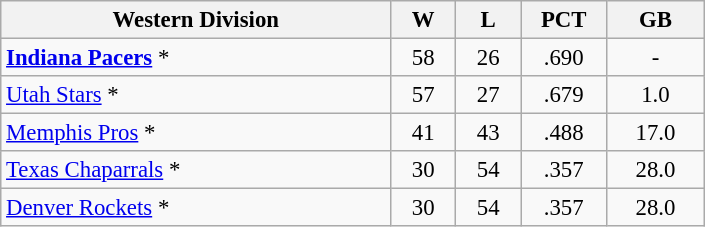<table class="wikitable" style="font-size: 95%;" width="470">
<tr>
<th width="30%">Western Division</th>
<th width="5%">W</th>
<th width="5%">L</th>
<th width="5%">PCT</th>
<th width="7.5%">GB</th>
</tr>
<tr align="center">
<td align="left"><strong><a href='#'>Indiana Pacers</a></strong> *</td>
<td>58</td>
<td>26</td>
<td>.690</td>
<td>-</td>
</tr>
<tr align="center">
<td align="left"><a href='#'>Utah Stars</a> *</td>
<td>57</td>
<td>27</td>
<td>.679</td>
<td>1.0</td>
</tr>
<tr align="center">
<td align="left"><a href='#'>Memphis Pros</a> *</td>
<td>41</td>
<td>43</td>
<td>.488</td>
<td>17.0</td>
</tr>
<tr align="center">
<td align="left"><a href='#'>Texas Chaparrals</a> *</td>
<td>30</td>
<td>54</td>
<td>.357</td>
<td>28.0</td>
</tr>
<tr align="center">
<td align="left"><a href='#'>Denver Rockets</a> *</td>
<td>30</td>
<td>54</td>
<td>.357</td>
<td>28.0</td>
</tr>
</table>
